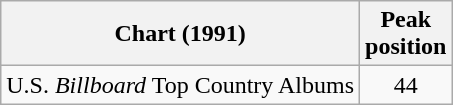<table class="wikitable">
<tr>
<th>Chart (1991)</th>
<th>Peak<br>position</th>
</tr>
<tr>
<td>U.S. <em>Billboard</em> Top Country Albums</td>
<td align="center">44</td>
</tr>
</table>
